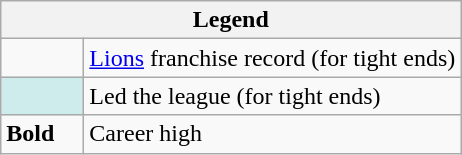<table class="wikitable">
<tr>
<th colspan="2">Legend</th>
</tr>
<tr>
<td></td>
<td><a href='#'>Lions</a> franchise record (for tight ends)</td>
</tr>
<tr>
<td style="background:#cfecec; width:3em;"></td>
<td>Led the league (for tight ends)</td>
</tr>
<tr>
<td><strong>Bold</strong></td>
<td>Career high</td>
</tr>
</table>
